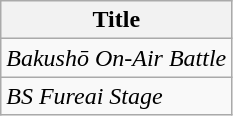<table class="wikitable">
<tr>
<th>Title</th>
</tr>
<tr>
<td><em>Bakushō On-Air Battle</em></td>
</tr>
<tr>
<td><em>BS Fureai Stage</em></td>
</tr>
</table>
